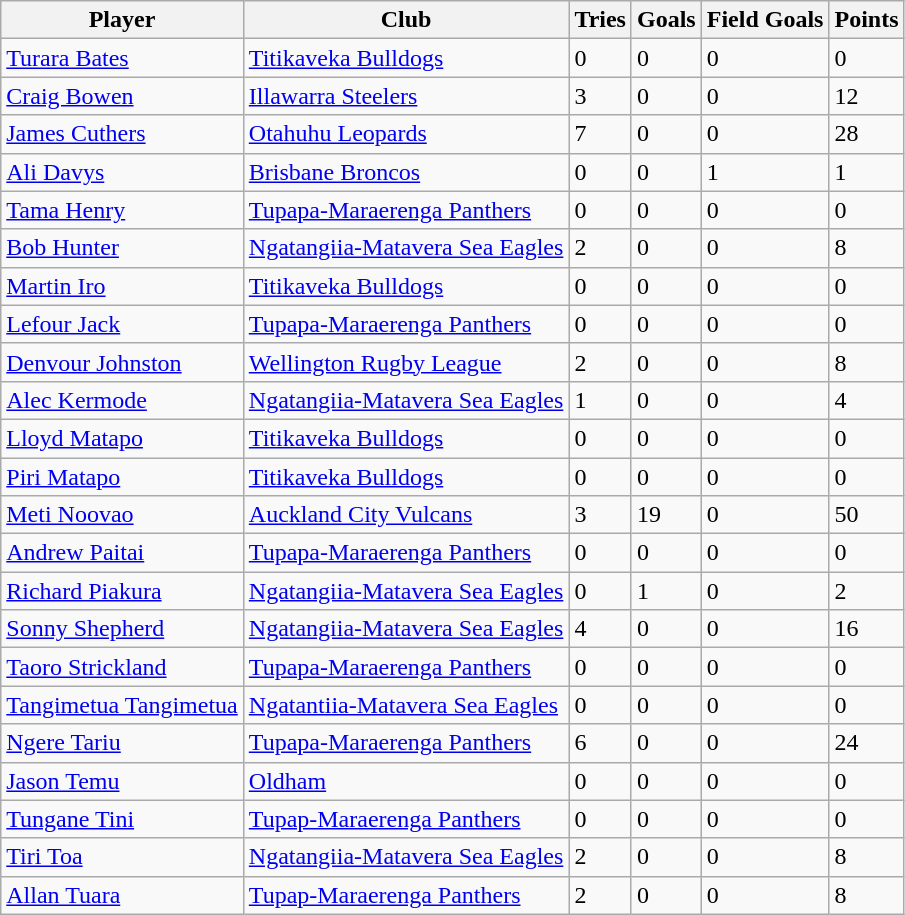<table class="wikitable">
<tr>
<th>Player</th>
<th>Club</th>
<th>Tries</th>
<th>Goals</th>
<th>Field Goals</th>
<th>Points</th>
</tr>
<tr>
<td><a href='#'>Turara Bates</a></td>
<td><a href='#'>Titikaveka Bulldogs</a></td>
<td>0</td>
<td>0</td>
<td>0</td>
<td>0</td>
</tr>
<tr>
<td><a href='#'>Craig Bowen</a></td>
<td><a href='#'>Illawarra Steelers</a></td>
<td>3</td>
<td>0</td>
<td>0</td>
<td>12</td>
</tr>
<tr>
<td><a href='#'>James Cuthers</a></td>
<td><a href='#'>Otahuhu Leopards</a></td>
<td>7</td>
<td>0</td>
<td>0</td>
<td>28</td>
</tr>
<tr>
<td><a href='#'>Ali Davys</a></td>
<td><a href='#'>Brisbane Broncos</a></td>
<td>0</td>
<td>0</td>
<td>1</td>
<td>1</td>
</tr>
<tr>
<td><a href='#'>Tama Henry</a></td>
<td><a href='#'>Tupapa-Maraerenga Panthers</a></td>
<td>0</td>
<td>0</td>
<td>0</td>
<td>0</td>
</tr>
<tr>
<td><a href='#'>Bob Hunter</a></td>
<td><a href='#'>Ngatangiia-Matavera Sea Eagles</a></td>
<td>2</td>
<td>0</td>
<td>0</td>
<td>8</td>
</tr>
<tr>
<td><a href='#'>Martin Iro</a></td>
<td><a href='#'>Titikaveka Bulldogs</a></td>
<td>0</td>
<td>0</td>
<td>0</td>
<td>0</td>
</tr>
<tr>
<td><a href='#'>Lefour Jack</a></td>
<td><a href='#'>Tupapa-Maraerenga Panthers</a></td>
<td>0</td>
<td>0</td>
<td>0</td>
<td>0</td>
</tr>
<tr>
<td><a href='#'>Denvour Johnston</a></td>
<td><a href='#'>Wellington Rugby League</a></td>
<td>2</td>
<td>0</td>
<td>0</td>
<td>8</td>
</tr>
<tr>
<td><a href='#'>Alec Kermode</a></td>
<td><a href='#'>Ngatangiia-Matavera Sea Eagles</a></td>
<td>1</td>
<td>0</td>
<td>0</td>
<td>4</td>
</tr>
<tr>
<td><a href='#'>Lloyd Matapo</a></td>
<td><a href='#'>Titikaveka Bulldogs</a></td>
<td>0</td>
<td>0</td>
<td>0</td>
<td>0</td>
</tr>
<tr>
<td><a href='#'>Piri Matapo</a></td>
<td><a href='#'>Titikaveka Bulldogs</a></td>
<td>0</td>
<td>0</td>
<td>0</td>
<td>0</td>
</tr>
<tr>
<td><a href='#'>Meti Noovao</a></td>
<td><a href='#'>Auckland City Vulcans</a></td>
<td>3</td>
<td>19</td>
<td>0</td>
<td>50</td>
</tr>
<tr>
<td><a href='#'>Andrew Paitai</a></td>
<td><a href='#'>Tupapa-Maraerenga Panthers</a></td>
<td>0</td>
<td>0</td>
<td>0</td>
<td>0</td>
</tr>
<tr>
<td><a href='#'>Richard Piakura</a></td>
<td><a href='#'>Ngatangiia-Matavera Sea Eagles</a></td>
<td>0</td>
<td>1</td>
<td>0</td>
<td>2</td>
</tr>
<tr>
<td><a href='#'>Sonny Shepherd</a></td>
<td><a href='#'>Ngatangiia-Matavera Sea Eagles</a></td>
<td>4</td>
<td>0</td>
<td>0</td>
<td>16</td>
</tr>
<tr>
<td><a href='#'>Taoro Strickland</a></td>
<td><a href='#'>Tupapa-Maraerenga Panthers</a></td>
<td>0</td>
<td>0</td>
<td>0</td>
<td>0</td>
</tr>
<tr>
<td><a href='#'>Tangimetua Tangimetua</a></td>
<td><a href='#'>Ngatantiia-Matavera Sea Eagles</a></td>
<td>0</td>
<td>0</td>
<td>0</td>
<td>0</td>
</tr>
<tr>
<td><a href='#'>Ngere Tariu</a></td>
<td><a href='#'>Tupapa-Maraerenga Panthers</a></td>
<td>6</td>
<td>0</td>
<td>0</td>
<td>24</td>
</tr>
<tr>
<td><a href='#'>Jason Temu</a></td>
<td><a href='#'>Oldham</a></td>
<td>0</td>
<td>0</td>
<td>0</td>
<td>0</td>
</tr>
<tr>
<td><a href='#'>Tungane Tini</a></td>
<td><a href='#'>Tupap-Maraerenga Panthers</a></td>
<td>0</td>
<td>0</td>
<td>0</td>
<td>0</td>
</tr>
<tr>
<td><a href='#'>Tiri Toa</a></td>
<td><a href='#'>Ngatangiia-Matavera Sea Eagles</a></td>
<td>2</td>
<td>0</td>
<td>0</td>
<td>8</td>
</tr>
<tr>
<td><a href='#'>Allan Tuara</a></td>
<td><a href='#'>Tupap-Maraerenga Panthers</a></td>
<td>2</td>
<td>0</td>
<td>0</td>
<td>8</td>
</tr>
</table>
